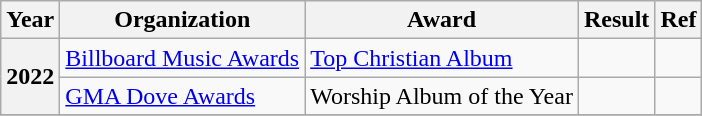<table class="wikitable plainrowheaders">
<tr>
<th>Year</th>
<th>Organization</th>
<th>Award</th>
<th>Result</th>
<th>Ref</th>
</tr>
<tr>
<th scope="row" rowspan="2">2022</th>
<td><a href='#'>Billboard Music Awards</a></td>
<td><a href='#'>Top Christian Album</a></td>
<td></td>
<td></td>
</tr>
<tr>
<td><a href='#'>GMA Dove Awards</a></td>
<td>Worship Album of the Year</td>
<td></td>
<td></td>
</tr>
<tr>
</tr>
</table>
